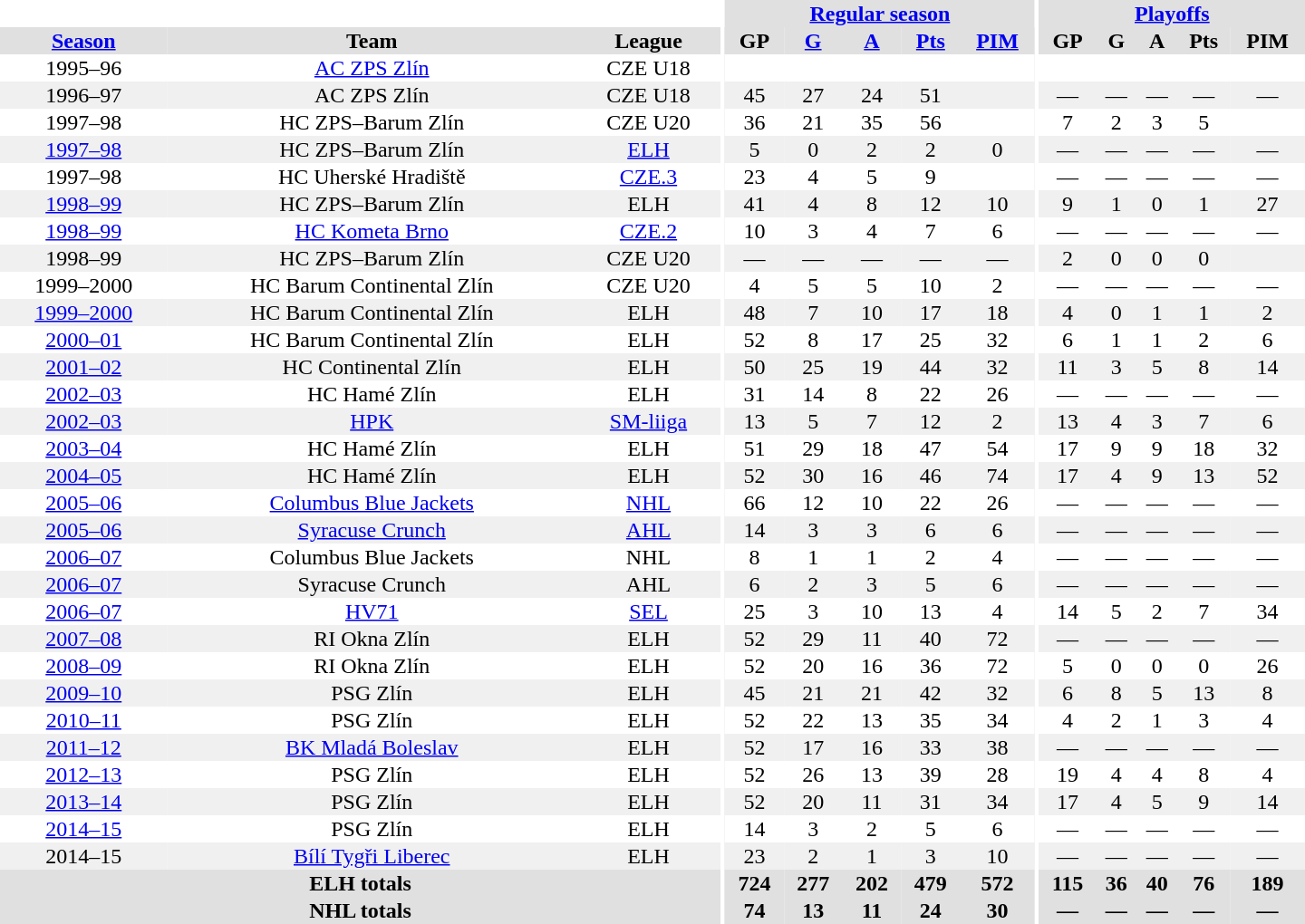<table border="0" cellpadding="1" cellspacing="0" style="text-align:center; width:60em">
<tr bgcolor="#e0e0e0">
<th colspan="3" bgcolor="#ffffff"></th>
<th rowspan="99" bgcolor="#ffffff"></th>
<th colspan="5"><a href='#'>Regular season</a></th>
<th rowspan="99" bgcolor="#ffffff"></th>
<th colspan="5"><a href='#'>Playoffs</a></th>
</tr>
<tr bgcolor="#e0e0e0">
<th><a href='#'>Season</a></th>
<th>Team</th>
<th>League</th>
<th>GP</th>
<th><a href='#'>G</a></th>
<th><a href='#'>A</a></th>
<th><a href='#'>Pts</a></th>
<th><a href='#'>PIM</a></th>
<th>GP</th>
<th>G</th>
<th>A</th>
<th>Pts</th>
<th>PIM</th>
</tr>
<tr>
<td>1995–96</td>
<td><a href='#'>AC ZPS Zlín</a></td>
<td>CZE U18</td>
<td></td>
<td></td>
<td></td>
<td></td>
<td></td>
<td></td>
<td></td>
<td></td>
<td></td>
<td></td>
</tr>
<tr bgcolor="#f0f0f0">
<td>1996–97</td>
<td>AC ZPS Zlín</td>
<td>CZE U18</td>
<td>45</td>
<td>27</td>
<td>24</td>
<td>51</td>
<td></td>
<td>—</td>
<td>—</td>
<td>—</td>
<td>—</td>
<td>—</td>
</tr>
<tr>
<td>1997–98</td>
<td>HC ZPS–Barum Zlín</td>
<td>CZE U20</td>
<td>36</td>
<td>21</td>
<td>35</td>
<td>56</td>
<td></td>
<td>7</td>
<td>2</td>
<td>3</td>
<td>5</td>
<td></td>
</tr>
<tr bgcolor="#f0f0f0">
<td><a href='#'>1997–98</a></td>
<td>HC ZPS–Barum Zlín</td>
<td><a href='#'>ELH</a></td>
<td>5</td>
<td>0</td>
<td>2</td>
<td>2</td>
<td>0</td>
<td>—</td>
<td>—</td>
<td>—</td>
<td>—</td>
<td>—</td>
</tr>
<tr>
<td>1997–98</td>
<td>HC Uherské Hradiště</td>
<td><a href='#'>CZE.3</a></td>
<td>23</td>
<td>4</td>
<td>5</td>
<td>9</td>
<td></td>
<td>—</td>
<td>—</td>
<td>—</td>
<td>—</td>
<td>—</td>
</tr>
<tr bgcolor="#f0f0f0">
<td><a href='#'>1998–99</a></td>
<td>HC ZPS–Barum Zlín</td>
<td>ELH</td>
<td>41</td>
<td>4</td>
<td>8</td>
<td>12</td>
<td>10</td>
<td>9</td>
<td>1</td>
<td>0</td>
<td>1</td>
<td>27</td>
</tr>
<tr>
<td><a href='#'>1998–99</a></td>
<td><a href='#'>HC Kometa Brno</a></td>
<td><a href='#'>CZE.2</a></td>
<td>10</td>
<td>3</td>
<td>4</td>
<td>7</td>
<td>6</td>
<td>—</td>
<td>—</td>
<td>—</td>
<td>—</td>
<td>—</td>
</tr>
<tr bgcolor="#f0f0f0">
<td>1998–99</td>
<td>HC ZPS–Barum Zlín</td>
<td>CZE U20</td>
<td>—</td>
<td>—</td>
<td>—</td>
<td>—</td>
<td>—</td>
<td>2</td>
<td>0</td>
<td>0</td>
<td>0</td>
<td></td>
</tr>
<tr>
<td>1999–2000</td>
<td>HC Barum Continental Zlín</td>
<td>CZE U20</td>
<td>4</td>
<td>5</td>
<td>5</td>
<td>10</td>
<td>2</td>
<td>—</td>
<td>—</td>
<td>—</td>
<td>—</td>
<td>—</td>
</tr>
<tr bgcolor="#f0f0f0">
<td><a href='#'>1999–2000</a></td>
<td>HC Barum Continental Zlín</td>
<td>ELH</td>
<td>48</td>
<td>7</td>
<td>10</td>
<td>17</td>
<td>18</td>
<td>4</td>
<td>0</td>
<td>1</td>
<td>1</td>
<td>2</td>
</tr>
<tr>
<td><a href='#'>2000–01</a></td>
<td>HC Barum Continental Zlín</td>
<td>ELH</td>
<td>52</td>
<td>8</td>
<td>17</td>
<td>25</td>
<td>32</td>
<td>6</td>
<td>1</td>
<td>1</td>
<td>2</td>
<td>6</td>
</tr>
<tr bgcolor="#f0f0f0">
<td><a href='#'>2001–02</a></td>
<td>HC Continental Zlín</td>
<td>ELH</td>
<td>50</td>
<td>25</td>
<td>19</td>
<td>44</td>
<td>32</td>
<td>11</td>
<td>3</td>
<td>5</td>
<td>8</td>
<td>14</td>
</tr>
<tr>
<td><a href='#'>2002–03</a></td>
<td>HC Hamé Zlín</td>
<td>ELH</td>
<td>31</td>
<td>14</td>
<td>8</td>
<td>22</td>
<td>26</td>
<td>—</td>
<td>—</td>
<td>—</td>
<td>—</td>
<td>—</td>
</tr>
<tr bgcolor="#f0f0f0">
<td><a href='#'>2002–03</a></td>
<td><a href='#'>HPK</a></td>
<td><a href='#'>SM-liiga</a></td>
<td>13</td>
<td>5</td>
<td>7</td>
<td>12</td>
<td>2</td>
<td>13</td>
<td>4</td>
<td>3</td>
<td>7</td>
<td>6</td>
</tr>
<tr>
<td><a href='#'>2003–04</a></td>
<td>HC Hamé Zlín</td>
<td>ELH</td>
<td>51</td>
<td>29</td>
<td>18</td>
<td>47</td>
<td>54</td>
<td>17</td>
<td>9</td>
<td>9</td>
<td>18</td>
<td>32</td>
</tr>
<tr bgcolor="#f0f0f0">
<td><a href='#'>2004–05</a></td>
<td>HC Hamé Zlín</td>
<td>ELH</td>
<td>52</td>
<td>30</td>
<td>16</td>
<td>46</td>
<td>74</td>
<td>17</td>
<td>4</td>
<td>9</td>
<td>13</td>
<td>52</td>
</tr>
<tr>
<td><a href='#'>2005–06</a></td>
<td><a href='#'>Columbus Blue Jackets</a></td>
<td><a href='#'>NHL</a></td>
<td>66</td>
<td>12</td>
<td>10</td>
<td>22</td>
<td>26</td>
<td>—</td>
<td>—</td>
<td>—</td>
<td>—</td>
<td>—</td>
</tr>
<tr bgcolor="#f0f0f0">
<td><a href='#'>2005–06</a></td>
<td><a href='#'>Syracuse Crunch</a></td>
<td><a href='#'>AHL</a></td>
<td>14</td>
<td>3</td>
<td>3</td>
<td>6</td>
<td>6</td>
<td>—</td>
<td>—</td>
<td>—</td>
<td>—</td>
<td>—</td>
</tr>
<tr>
<td><a href='#'>2006–07</a></td>
<td>Columbus Blue Jackets</td>
<td>NHL</td>
<td>8</td>
<td>1</td>
<td>1</td>
<td>2</td>
<td>4</td>
<td>—</td>
<td>—</td>
<td>—</td>
<td>—</td>
<td>—</td>
</tr>
<tr bgcolor="#f0f0f0">
<td><a href='#'>2006–07</a></td>
<td>Syracuse Crunch</td>
<td>AHL</td>
<td>6</td>
<td>2</td>
<td>3</td>
<td>5</td>
<td>6</td>
<td>—</td>
<td>—</td>
<td>—</td>
<td>—</td>
<td>—</td>
</tr>
<tr>
<td><a href='#'>2006–07</a></td>
<td><a href='#'>HV71</a></td>
<td><a href='#'>SEL</a></td>
<td>25</td>
<td>3</td>
<td>10</td>
<td>13</td>
<td>4</td>
<td>14</td>
<td>5</td>
<td>2</td>
<td>7</td>
<td>34</td>
</tr>
<tr bgcolor="#f0f0f0">
<td><a href='#'>2007–08</a></td>
<td>RI Okna Zlín</td>
<td>ELH</td>
<td>52</td>
<td>29</td>
<td>11</td>
<td>40</td>
<td>72</td>
<td>—</td>
<td>—</td>
<td>—</td>
<td>—</td>
<td>—</td>
</tr>
<tr>
<td><a href='#'>2008–09</a></td>
<td>RI Okna Zlín</td>
<td>ELH</td>
<td>52</td>
<td>20</td>
<td>16</td>
<td>36</td>
<td>72</td>
<td>5</td>
<td>0</td>
<td>0</td>
<td>0</td>
<td>26</td>
</tr>
<tr bgcolor="#f0f0f0">
<td><a href='#'>2009–10</a></td>
<td>PSG Zlín</td>
<td>ELH</td>
<td>45</td>
<td>21</td>
<td>21</td>
<td>42</td>
<td>32</td>
<td>6</td>
<td>8</td>
<td>5</td>
<td>13</td>
<td>8</td>
</tr>
<tr>
<td><a href='#'>2010–11</a></td>
<td>PSG Zlín</td>
<td>ELH</td>
<td>52</td>
<td>22</td>
<td>13</td>
<td>35</td>
<td>34</td>
<td>4</td>
<td>2</td>
<td>1</td>
<td>3</td>
<td>4</td>
</tr>
<tr bgcolor="#f0f0f0">
<td><a href='#'>2011–12</a></td>
<td><a href='#'>BK Mladá Boleslav</a></td>
<td>ELH</td>
<td>52</td>
<td>17</td>
<td>16</td>
<td>33</td>
<td>38</td>
<td>—</td>
<td>—</td>
<td>—</td>
<td>—</td>
<td>—</td>
</tr>
<tr>
<td><a href='#'>2012–13</a></td>
<td>PSG Zlín</td>
<td>ELH</td>
<td>52</td>
<td>26</td>
<td>13</td>
<td>39</td>
<td>28</td>
<td>19</td>
<td>4</td>
<td>4</td>
<td>8</td>
<td>4</td>
</tr>
<tr bgcolor="#f0f0f0">
<td><a href='#'>2013–14</a></td>
<td>PSG Zlín</td>
<td>ELH</td>
<td>52</td>
<td>20</td>
<td>11</td>
<td>31</td>
<td>34</td>
<td>17</td>
<td>4</td>
<td>5</td>
<td>9</td>
<td>14</td>
</tr>
<tr>
<td><a href='#'>2014–15</a></td>
<td>PSG Zlín</td>
<td>ELH</td>
<td>14</td>
<td>3</td>
<td>2</td>
<td>5</td>
<td>6</td>
<td>—</td>
<td>—</td>
<td>—</td>
<td>—</td>
<td>—</td>
</tr>
<tr bgcolor="#f0f0f0">
<td>2014–15</td>
<td><a href='#'>Bílí Tygři Liberec</a></td>
<td>ELH</td>
<td>23</td>
<td>2</td>
<td>1</td>
<td>3</td>
<td>10</td>
<td>—</td>
<td>—</td>
<td>—</td>
<td>—</td>
<td>—</td>
</tr>
<tr bgcolor="#e0e0e0">
<th colspan="3">ELH totals</th>
<th>724</th>
<th>277</th>
<th>202</th>
<th>479</th>
<th>572</th>
<th>115</th>
<th>36</th>
<th>40</th>
<th>76</th>
<th>189</th>
</tr>
<tr bgcolor="#e0e0e0">
<th colspan="3">NHL totals</th>
<th>74</th>
<th>13</th>
<th>11</th>
<th>24</th>
<th>30</th>
<th>—</th>
<th>—</th>
<th>—</th>
<th>—</th>
<th>—</th>
</tr>
</table>
